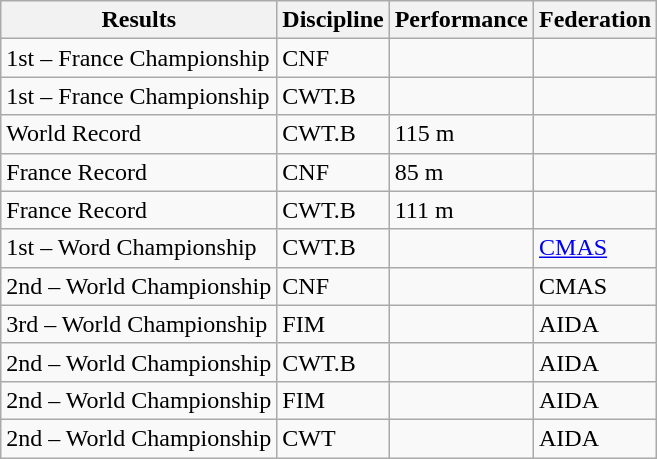<table class="wikitable">
<tr>
<th>Results</th>
<th>Discipline</th>
<th>Performance</th>
<th>Federation</th>
</tr>
<tr>
<td>1st – France Championship</td>
<td>CNF</td>
<td></td>
<td></td>
</tr>
<tr>
<td>1st – France Championship</td>
<td>CWT.B</td>
<td></td>
<td></td>
</tr>
<tr>
<td>World Record</td>
<td>CWT.B</td>
<td>115 m</td>
<td></td>
</tr>
<tr>
<td>France Record</td>
<td>CNF</td>
<td>85 m</td>
<td></td>
</tr>
<tr>
<td>France Record</td>
<td>CWT.B</td>
<td>111 m</td>
<td></td>
</tr>
<tr>
<td>1st – Word Championship</td>
<td>CWT.B</td>
<td></td>
<td><a href='#'>CMAS</a></td>
</tr>
<tr>
<td>2nd – World Championship</td>
<td>CNF</td>
<td></td>
<td>CMAS</td>
</tr>
<tr>
<td>3rd – World Championship</td>
<td>FIM</td>
<td></td>
<td>AIDA</td>
</tr>
<tr>
<td>2nd – World Championship</td>
<td>CWT.B</td>
<td></td>
<td>AIDA</td>
</tr>
<tr>
<td>2nd – World Championship</td>
<td>FIM</td>
<td></td>
<td>AIDA</td>
</tr>
<tr>
<td>2nd – World Championship</td>
<td>CWT</td>
<td></td>
<td>AIDA</td>
</tr>
</table>
